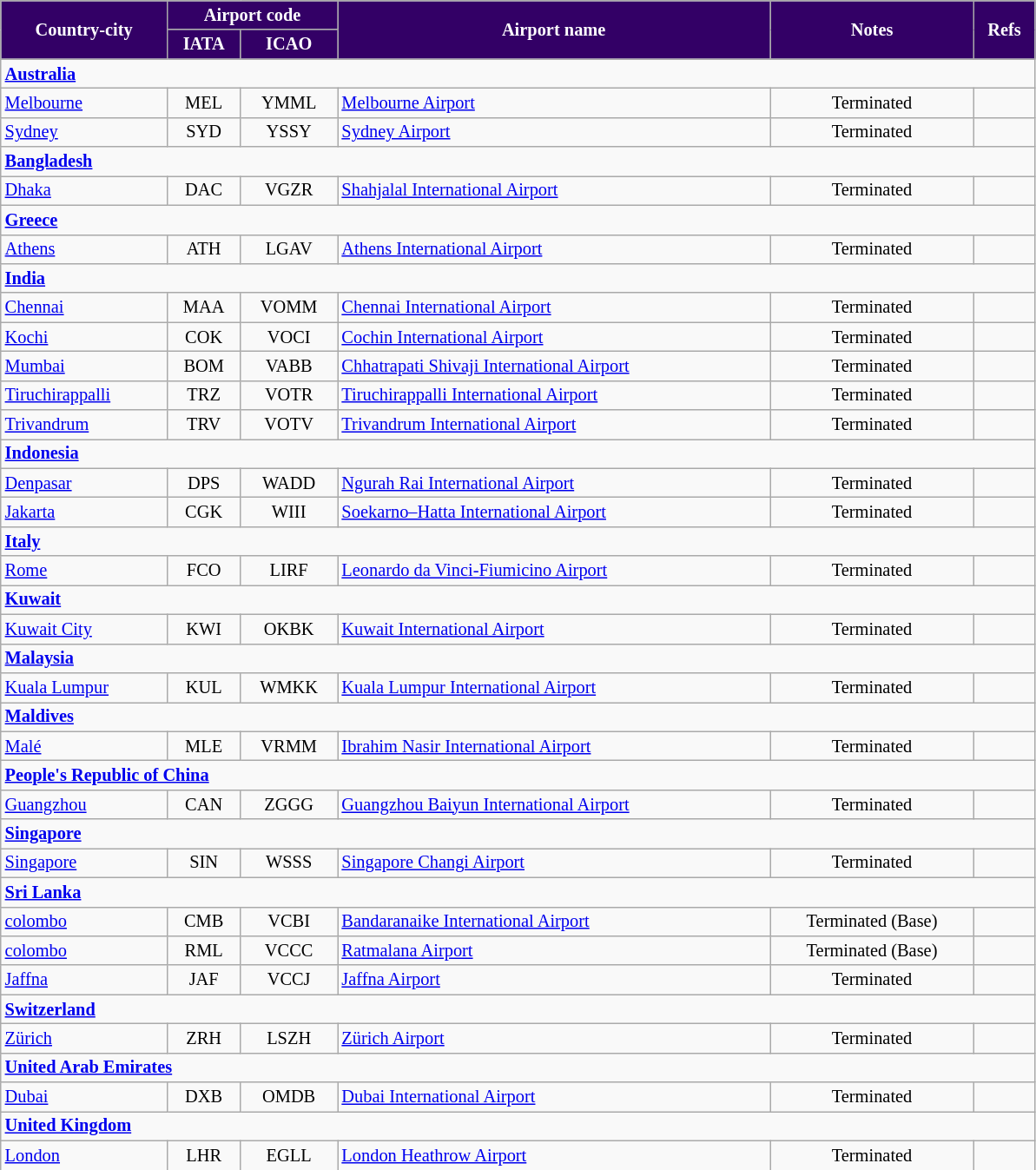<table class="wikitable" style="font-size: 85%" width="795" align=center>
<tr>
<th rowspan="2" style="background:#330066; color:white;">Country-city</th>
<th colspan="2" style="background:#330066; color:white;">Airport code</th>
<th rowspan="2" style="background:#330066; color:white;">Airport name</th>
<th rowspan="2" style="background:#330066; color:white;">Notes</th>
<th rowspan="2" style="background:#330066; color:white;">Refs</th>
</tr>
<tr>
<th style="background:#330066; color:white;">IATA</th>
<th style="background:#330066; color:white;">ICAO</th>
</tr>
<tr>
<td colspan="7"><strong><a href='#'>Australia</a></strong></td>
</tr>
<tr>
<td><a href='#'>Melbourne</a></td>
<td align=center>MEL</td>
<td align=center>YMML</td>
<td><a href='#'>Melbourne Airport</a></td>
<td align=center>Terminated</td>
<td></td>
</tr>
<tr>
<td><a href='#'>Sydney</a></td>
<td align=center>SYD</td>
<td align=center>YSSY</td>
<td><a href='#'>Sydney Airport</a></td>
<td align=center>Terminated</td>
<td></td>
</tr>
<tr>
<td colspan="7"><strong><a href='#'>Bangladesh</a></strong></td>
</tr>
<tr>
<td><a href='#'>Dhaka</a></td>
<td align=center>DAC</td>
<td align=center>VGZR</td>
<td><a href='#'>Shahjalal International Airport</a></td>
<td align=center>Terminated</td>
<td></td>
</tr>
<tr>
<td colspan="7"><strong><a href='#'>Greece</a></strong></td>
</tr>
<tr>
<td><a href='#'>Athens</a></td>
<td align=center>ATH</td>
<td align=center>LGAV</td>
<td><a href='#'>Athens International Airport</a></td>
<td align=center>Terminated</td>
<td></td>
</tr>
<tr>
<td colspan="7"><strong><a href='#'>India</a></strong></td>
</tr>
<tr>
<td><a href='#'>Chennai</a></td>
<td align=center>MAA</td>
<td align=center>VOMM</td>
<td><a href='#'>Chennai International Airport</a></td>
<td align=center>Terminated</td>
<td></td>
</tr>
<tr>
<td><a href='#'>Kochi</a></td>
<td align=center>COK</td>
<td align=center>VOCI</td>
<td><a href='#'>Cochin International Airport</a></td>
<td align=center>Terminated</td>
<td></td>
</tr>
<tr>
<td><a href='#'>Mumbai</a></td>
<td align=center>BOM</td>
<td align=center>VABB</td>
<td><a href='#'>Chhatrapati Shivaji International Airport</a></td>
<td align=center>Terminated</td>
<td></td>
</tr>
<tr>
<td><a href='#'>Tiruchirappalli</a></td>
<td align=center>TRZ</td>
<td align=center>VOTR</td>
<td><a href='#'>Tiruchirappalli International Airport</a></td>
<td align=center>Terminated</td>
<td></td>
</tr>
<tr>
<td><a href='#'>Trivandrum</a></td>
<td align=center>TRV</td>
<td align=center>VOTV</td>
<td><a href='#'>Trivandrum International Airport</a></td>
<td align=center>Terminated</td>
<td></td>
</tr>
<tr>
<td colspan="7"><strong><a href='#'>Indonesia</a></strong></td>
</tr>
<tr>
<td><a href='#'>Denpasar</a></td>
<td align=center>DPS</td>
<td align=center>WADD</td>
<td><a href='#'>Ngurah Rai International Airport</a></td>
<td align=center>Terminated</td>
<td></td>
</tr>
<tr>
<td><a href='#'>Jakarta</a></td>
<td align=center>CGK</td>
<td align=center>WIII</td>
<td><a href='#'>Soekarno–Hatta International Airport</a></td>
<td align=center>Terminated</td>
<td></td>
</tr>
<tr>
<td colspan="7"><strong><a href='#'>Italy</a></strong></td>
</tr>
<tr>
<td><a href='#'>Rome</a></td>
<td align=center>FCO</td>
<td align=center>LIRF</td>
<td><a href='#'>Leonardo da Vinci-Fiumicino Airport</a></td>
<td align=center>Terminated</td>
<td></td>
</tr>
<tr>
<td colspan='7'><strong><a href='#'>Kuwait</a></strong></td>
</tr>
<tr>
<td><a href='#'>Kuwait City</a></td>
<td align=center>KWI</td>
<td align=center>OKBK</td>
<td><a href='#'>Kuwait International Airport</a></td>
<td align=center>Terminated</td>
<td></td>
</tr>
<tr>
<td colspan='7'><strong><a href='#'>Malaysia</a></strong></td>
</tr>
<tr>
<td><a href='#'>Kuala Lumpur</a></td>
<td align=center>KUL</td>
<td align=center>WMKK</td>
<td><a href='#'>Kuala Lumpur International Airport</a></td>
<td align=center>Terminated</td>
<td></td>
</tr>
<tr>
<td colspan='7'><strong><a href='#'>Maldives</a></strong></td>
</tr>
<tr>
<td><a href='#'>Malé</a></td>
<td align=center>MLE</td>
<td align=center>VRMM</td>
<td><a href='#'>Ibrahim Nasir International Airport</a></td>
<td align=center>Terminated</td>
<td></td>
</tr>
<tr>
<td colspan="7"><strong><a href='#'>People's Republic of China</a></strong></td>
</tr>
<tr>
<td><a href='#'>Guangzhou</a></td>
<td align=center>CAN</td>
<td align=center>ZGGG</td>
<td><a href='#'>Guangzhou Baiyun International Airport</a></td>
<td align=center>Terminated</td>
<td></td>
</tr>
<tr>
<td colspan="7"><strong><a href='#'>Singapore</a></strong></td>
</tr>
<tr>
<td><a href='#'>Singapore</a></td>
<td align=center>SIN</td>
<td align=center>WSSS</td>
<td><a href='#'>Singapore Changi Airport</a></td>
<td align=center>Terminated</td>
<td></td>
</tr>
<tr>
<td colspan="7"><strong><a href='#'>Sri Lanka</a></strong></td>
</tr>
<tr>
<td><a href='#'>colombo</a></td>
<td align=center>CMB</td>
<td align=center>VCBI</td>
<td><a href='#'>Bandaranaike International Airport</a></td>
<td align=center>Terminated (Base)</td>
<td></td>
</tr>
<tr>
<td><a href='#'>colombo</a></td>
<td align=center>RML</td>
<td align=center>VCCC</td>
<td><a href='#'>Ratmalana Airport</a></td>
<td align=center>Terminated (Base)</td>
<td></td>
</tr>
<tr>
<td><a href='#'>Jaffna</a></td>
<td align=center>JAF</td>
<td align=center>VCCJ</td>
<td><a href='#'>Jaffna Airport</a></td>
<td align=center>Terminated</td>
<td></td>
</tr>
<tr>
<td colspan="7"><strong><a href='#'>Switzerland</a></strong></td>
</tr>
<tr>
<td><a href='#'>Zürich</a></td>
<td align=center>ZRH</td>
<td align=center>LSZH</td>
<td><a href='#'>Zürich Airport</a></td>
<td align=center>Terminated</td>
<td></td>
</tr>
<tr>
<td colspan="7"><strong><a href='#'>United Arab Emirates</a></strong></td>
</tr>
<tr>
<td><a href='#'>Dubai</a></td>
<td align=center>DXB</td>
<td align=center>OMDB</td>
<td><a href='#'>Dubai International Airport</a></td>
<td align=center>Terminated</td>
<td></td>
</tr>
<tr>
<td colspan="7"><strong><a href='#'>United Kingdom</a></strong></td>
</tr>
<tr>
<td><a href='#'>London</a></td>
<td align=center>LHR</td>
<td align=center>EGLL</td>
<td><a href='#'>London Heathrow Airport</a></td>
<td align=center>Terminated</td>
<td></td>
</tr>
<tr>
</tr>
</table>
